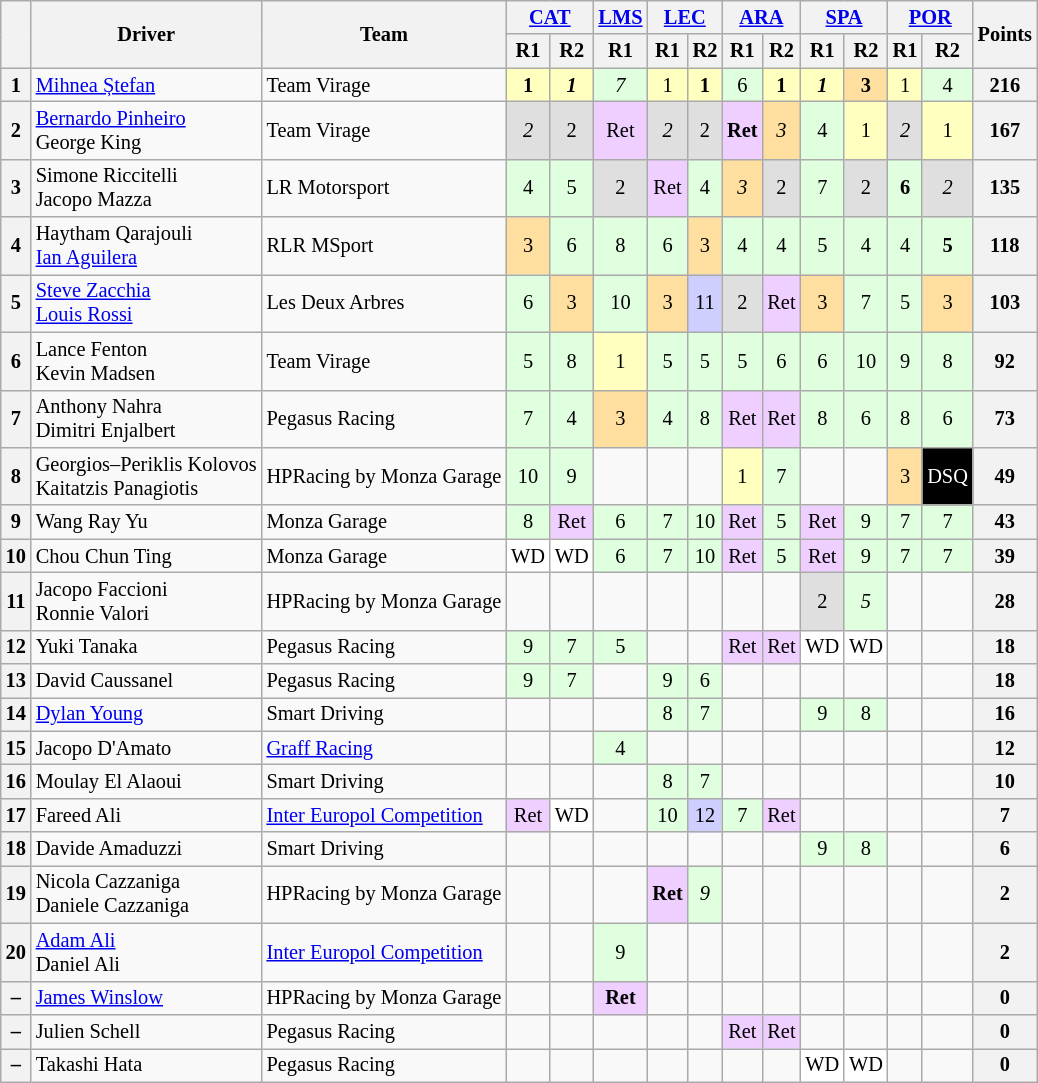<table class="wikitable" style="font-size:85%; text-align:center">
<tr>
<th rowspan="2"></th>
<th rowspan="2">Driver</th>
<th rowspan="2">Team</th>
<th colspan="2"><a href='#'>CAT</a><br></th>
<th><a href='#'>LMS</a><br></th>
<th colspan="2"><a href='#'>LEC</a><br></th>
<th colspan="2"><a href='#'>ARA</a><br></th>
<th colspan="2"><a href='#'>SPA</a><br></th>
<th colspan="2"><a href='#'>POR</a><br></th>
<th rowspan="2">Points</th>
</tr>
<tr>
<th>R1</th>
<th>R2</th>
<th>R1</th>
<th>R1</th>
<th>R2</th>
<th>R1</th>
<th>R2</th>
<th>R1</th>
<th>R2</th>
<th>R1</th>
<th>R2</th>
</tr>
<tr>
<th>1</th>
<td align="left"> <a href='#'>Mihnea Ștefan</a></td>
<td align="left"> Team Virage</td>
<td style="background:#ffffbf"><strong>1</strong></td>
<td style="background:#ffffbf"><strong><em>1</em></strong></td>
<td style="background:#dfffdf"><em>7</em></td>
<td style="background:#ffffbf">1</td>
<td style="background:#ffffbf"><strong>1</strong></td>
<td style="background:#dfffdf">6</td>
<td style="background:#ffffbf"><strong>1</strong></td>
<td style="background:#ffffbf"><strong><em>1</em></strong></td>
<td style="background:#ffdf9f"><strong>3</strong></td>
<td style="background:#ffffbf">1</td>
<td style="background:#dfffdf">4</td>
<th>216</th>
</tr>
<tr>
<th>2</th>
<td align="left"> <a href='#'>Bernardo Pinheiro</a><br> George King</td>
<td align="left"> Team Virage</td>
<td style="background:#dfdfdf"><em>2</em></td>
<td style="background:#dfdfdf">2</td>
<td style="background:#efcfff">Ret</td>
<td style="background:#dfdfdf"><em>2</em></td>
<td style="background:#dfdfdf">2</td>
<td style="background:#efcfff"><strong>Ret</strong></td>
<td style="background:#ffdf9f"><em>3</em></td>
<td style="background:#dfffdf">4</td>
<td style="background:#ffffbf">1</td>
<td style="background:#dfdfdf"><em>2</em></td>
<td style="background:#ffffbf">1</td>
<th>167</th>
</tr>
<tr>
<th>3</th>
<td align="left"> Simone Riccitelli<br> Jacopo Mazza</td>
<td align="left"> LR Motorsport</td>
<td style="background:#dfffdf">4</td>
<td style="background:#dfffdf">5</td>
<td style="background:#dfdfdf">2</td>
<td style="background:#efcfff">Ret</td>
<td style="background:#dfffdf">4</td>
<td style="background:#ffdf9f"><em>3</em></td>
<td style="background:#dfdfdf">2</td>
<td style="background:#dfffdf">7</td>
<td style="background:#dfdfdf">2</td>
<td style="background:#dfffdf"><strong>6</strong></td>
<td style="background:#dfdfdf"><em>2</em></td>
<th>135</th>
</tr>
<tr>
<th>4</th>
<td align="left"> Haytham Qarajouli<br> <a href='#'>Ian Aguilera</a></td>
<td align="left"> RLR MSport</td>
<td style="background:#ffdf9f">3</td>
<td style="background:#dfffdf">6</td>
<td style="background:#dfffdf">8</td>
<td style="background:#dfffdf">6</td>
<td style="background:#ffdf9f">3</td>
<td style="background:#dfffdf">4</td>
<td style="background:#dfffdf">4</td>
<td style="background:#dfffdf">5</td>
<td style="background:#dfffdf">4</td>
<td style="background:#dfffdf">4</td>
<td style="background:#dfffdf"><strong>5</strong></td>
<th>118</th>
</tr>
<tr>
<th>5</th>
<td align="left"> <a href='#'>Steve Zacchia</a><br> <a href='#'>Louis Rossi</a></td>
<td align="left"> Les Deux Arbres</td>
<td style="background:#dfffdf">6</td>
<td style="background:#ffdf9f">3</td>
<td style="background:#dfffdf">10</td>
<td style="background:#ffdf9f">3</td>
<td style="background:#cfcfff">11</td>
<td style="background:#dfdfdf">2</td>
<td style="background:#efcfff">Ret</td>
<td style="background:#ffdf9f">3</td>
<td style="background:#dfffdf">7</td>
<td style="background:#dfffdf">5</td>
<td style="background:#ffdf9f">3</td>
<th>103</th>
</tr>
<tr>
<th>6</th>
<td align="left"> Lance Fenton<br> Kevin Madsen</td>
<td align="left"> Team Virage</td>
<td style="background:#dfffdf">5</td>
<td style="background:#dfffdf">8</td>
<td style="background:#ffffbf">1</td>
<td style="background:#dfffdf">5</td>
<td style="background:#dfffdf">5</td>
<td style="background:#dfffdf">5</td>
<td style="background:#dfffdf">6</td>
<td style="background:#dfffdf">6</td>
<td style="background:#dfffdf">10</td>
<td style="background:#dfffdf">9</td>
<td style="background:#dfffdf">8</td>
<th>92</th>
</tr>
<tr>
<th>7</th>
<td align="left"> Anthony Nahra<br> Dimitri Enjalbert</td>
<td align="left"> Pegasus Racing</td>
<td style="background:#dfffdf">7</td>
<td style="background:#dfffdf">4</td>
<td style="background:#ffdf9f">3</td>
<td style="background:#dfffdf">4</td>
<td style="background:#dfffdf">8</td>
<td style="background:#efcfff">Ret</td>
<td style="background:#efcfff">Ret</td>
<td style="background:#dfffdf">8</td>
<td style="background:#dfffdf">6</td>
<td style="background:#dfffdf">8</td>
<td style="background:#dfffdf">6</td>
<th>73</th>
</tr>
<tr>
<th>8</th>
<td align="left"> Georgios–Periklis Kolovos<br> Kaitatzis Panagiotis</td>
<td align="left"> HPRacing by Monza Garage</td>
<td style="background:#dfffdf">10</td>
<td style="background:#dfffdf">9</td>
<td></td>
<td></td>
<td></td>
<td style="background:#ffffbf">1</td>
<td style="background:#dfffdf">7</td>
<td></td>
<td></td>
<td style="background:#ffdf9f">3</td>
<td style="background-color:#000000;color:white">DSQ</td>
<th>49</th>
</tr>
<tr>
<th>9</th>
<td align="left"> Wang Ray Yu</td>
<td align="left"> Monza Garage</td>
<td style="background:#dfffdf">8</td>
<td style="background:#efcfff">Ret</td>
<td style="background:#dfffdf">6</td>
<td style="background:#dfffdf">7</td>
<td style="background:#dfffdf">10</td>
<td style="background:#efcfff">Ret</td>
<td style="background:#dfffdf">5</td>
<td style="background:#efcfff">Ret</td>
<td style="background:#dfffdf">9</td>
<td style="background:#dfffdf">7</td>
<td style="background:#dfffdf">7</td>
<th>43</th>
</tr>
<tr>
<th>10</th>
<td align="left"> Chou Chun Ting</td>
<td align="left"> Monza Garage</td>
<td style="background:#ffffff">WD</td>
<td style="background:#ffffff">WD</td>
<td style="background:#dfffdf">6</td>
<td style="background:#dfffdf">7</td>
<td style="background:#dfffdf">10</td>
<td style="background:#efcfff">Ret</td>
<td style="background:#dfffdf">5</td>
<td style="background:#efcfff">Ret</td>
<td style="background:#dfffdf">9</td>
<td style="background:#dfffdf">7</td>
<td style="background:#dfffdf">7</td>
<th>39</th>
</tr>
<tr>
<th>11</th>
<td align="left"> Jacopo Faccioni<br> Ronnie Valori</td>
<td align="left"> HPRacing by Monza Garage</td>
<td></td>
<td></td>
<td></td>
<td></td>
<td></td>
<td></td>
<td></td>
<td style="background:#dfdfdf">2</td>
<td style="background:#dfffdf"><em>5</em></td>
<td></td>
<td></td>
<th>28</th>
</tr>
<tr>
<th>12</th>
<td align="left"> Yuki Tanaka</td>
<td align="left"> Pegasus Racing</td>
<td style="background:#dfffdf">9</td>
<td style="background:#dfffdf">7</td>
<td style="background:#dfffdf">5</td>
<td></td>
<td></td>
<td style="background:#efcfff">Ret</td>
<td style="background:#efcfff">Ret</td>
<td style="background:#ffffff">WD</td>
<td style="background:#ffffff">WD</td>
<td></td>
<td></td>
<th>18</th>
</tr>
<tr>
<th>13</th>
<td align="left"> David Caussanel</td>
<td align="left"> Pegasus Racing</td>
<td style="background:#dfffdf">9</td>
<td style="background:#dfffdf">7</td>
<td></td>
<td style="background:#dfffdf">9</td>
<td style="background:#dfffdf">6</td>
<td></td>
<td></td>
<td></td>
<td></td>
<td></td>
<td></td>
<th>18</th>
</tr>
<tr>
<th>14</th>
<td align="left"> <a href='#'>Dylan Young</a></td>
<td align="left"> Smart Driving</td>
<td></td>
<td></td>
<td></td>
<td style="background:#dfffdf">8</td>
<td style="background:#dfffdf">7</td>
<td></td>
<td></td>
<td style="background:#dfffdf">9</td>
<td style="background:#dfffdf">8</td>
<td></td>
<td></td>
<th>16</th>
</tr>
<tr>
<th>15</th>
<td align="left"> Jacopo D'Amato</td>
<td align="left"> <a href='#'>Graff Racing</a></td>
<td></td>
<td></td>
<td style="background:#dfffdf">4</td>
<td></td>
<td></td>
<td></td>
<td></td>
<td></td>
<td></td>
<td></td>
<td></td>
<th>12</th>
</tr>
<tr>
<th>16</th>
<td align="left"> Moulay El Alaoui</td>
<td align="left"> Smart Driving</td>
<td></td>
<td></td>
<td></td>
<td style="background:#dfffdf">8</td>
<td style="background:#dfffdf">7</td>
<td></td>
<td></td>
<td></td>
<td></td>
<td></td>
<td></td>
<th>10</th>
</tr>
<tr>
<th>17</th>
<td align="left"> Fareed Ali</td>
<td align="left"> <a href='#'>Inter Europol Competition</a></td>
<td style="background:#efcfff">Ret</td>
<td style="background:#ffffff">WD</td>
<td></td>
<td style="background:#dfffdf">10</td>
<td style="background:#cfcfff">12</td>
<td style="background:#dfffdf">7</td>
<td style="background:#efcfff">Ret</td>
<td></td>
<td></td>
<td></td>
<td></td>
<th>7</th>
</tr>
<tr>
<th>18</th>
<td align="left"> Davide Amaduzzi</td>
<td align="left"> Smart Driving</td>
<td></td>
<td></td>
<td></td>
<td></td>
<td></td>
<td></td>
<td></td>
<td style="background:#dfffdf">9</td>
<td style="background:#dfffdf">8</td>
<td></td>
<td></td>
<th>6</th>
</tr>
<tr>
<th>19</th>
<td align="left"> Nicola Cazzaniga<br> Daniele Cazzaniga</td>
<td align="left"> HPRacing by Monza Garage</td>
<td></td>
<td></td>
<td></td>
<td style="background:#efcfff"><strong>Ret</strong></td>
<td style="background:#dfffdf"><em>9</em></td>
<td></td>
<td></td>
<td></td>
<td></td>
<td></td>
<td></td>
<th>2</th>
</tr>
<tr>
<th>20</th>
<td align="left"> <a href='#'>Adam Ali</a><br> Daniel Ali</td>
<td align="left"> <a href='#'>Inter Europol Competition</a></td>
<td></td>
<td></td>
<td style="background:#dfffdf">9</td>
<td></td>
<td></td>
<td></td>
<td></td>
<td></td>
<td></td>
<td></td>
<td></td>
<th>2</th>
</tr>
<tr>
<th>–</th>
<td align="left"> <a href='#'>James Winslow</a></td>
<td align="left"> HPRacing by Monza Garage</td>
<td></td>
<td></td>
<td style="background:#efcfff"><strong>Ret</strong></td>
<td></td>
<td></td>
<td></td>
<td></td>
<td></td>
<td></td>
<td></td>
<td></td>
<th>0</th>
</tr>
<tr>
<th>–</th>
<td align="left"> Julien Schell</td>
<td align="left"> Pegasus Racing</td>
<td></td>
<td></td>
<td></td>
<td></td>
<td></td>
<td style="background:#efcfff">Ret</td>
<td style="background:#efcfff">Ret</td>
<td></td>
<td></td>
<td></td>
<td></td>
<th>0</th>
</tr>
<tr>
<th>–</th>
<td align="left"> Takashi Hata</td>
<td align="left"> Pegasus Racing</td>
<td></td>
<td></td>
<td></td>
<td></td>
<td></td>
<td></td>
<td></td>
<td style="background:#ffffff">WD</td>
<td style="background:#ffffff">WD</td>
<td></td>
<td></td>
<th>0</th>
</tr>
</table>
